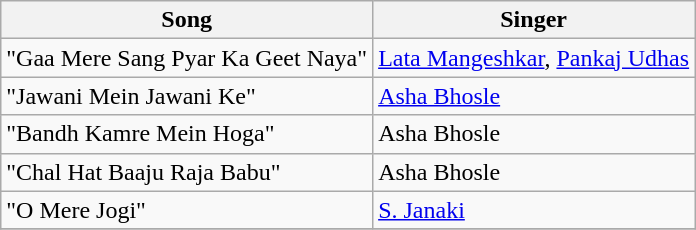<table class="wikitable">
<tr>
<th>Song</th>
<th>Singer</th>
</tr>
<tr>
<td>"Gaa Mere Sang Pyar Ka Geet Naya"</td>
<td><a href='#'>Lata Mangeshkar</a>, <a href='#'>Pankaj Udhas</a></td>
</tr>
<tr>
<td>"Jawani Mein Jawani Ke"</td>
<td><a href='#'>Asha Bhosle</a></td>
</tr>
<tr>
<td>"Bandh Kamre Mein Hoga"</td>
<td>Asha Bhosle</td>
</tr>
<tr>
<td>"Chal Hat Baaju Raja Babu"</td>
<td>Asha Bhosle</td>
</tr>
<tr>
<td>"O Mere Jogi"</td>
<td><a href='#'>S. Janaki</a></td>
</tr>
<tr>
</tr>
</table>
